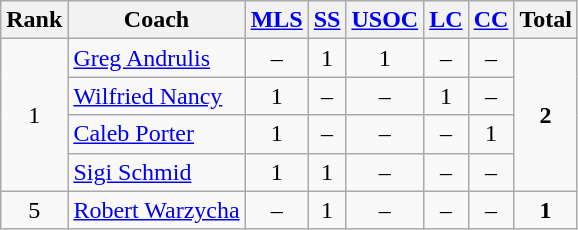<table class="wikitable" style=":center; text-align: center;">
<tr>
<th>Rank</th>
<th>Coach</th>
<th style=class="sortable"><a href='#'>MLS</a></th>
<th style="class="sortable"><a href='#'>SS</a></th>
<th style="class="sortable"><a href='#'>USOC</a></th>
<th style=class="sortable"><a href='#'>LC</a></th>
<th style=class="sortable"><a href='#'>CC</a></th>
<th>Total</th>
</tr>
<tr>
<td rowspan="4">1</td>
<td align="left"> <a href='#'>Greg Andrulis</a></td>
<td>–</td>
<td>1</td>
<td>1</td>
<td>–</td>
<td>–</td>
<td rowspan="4"><strong>2</strong></td>
</tr>
<tr>
<td align="left"> <a href='#'>Wilfried Nancy</a></td>
<td>1</td>
<td>–</td>
<td>–</td>
<td>1</td>
<td>–</td>
</tr>
<tr>
<td align="left"> <a href='#'>Caleb Porter</a></td>
<td>1</td>
<td>–</td>
<td>–</td>
<td>–</td>
<td>1</td>
</tr>
<tr>
<td align="left"> <a href='#'>Sigi Schmid</a></td>
<td>1</td>
<td>1</td>
<td>–</td>
<td>–</td>
<td>–</td>
</tr>
<tr>
<td>5</td>
<td align="left"> <a href='#'>Robert Warzycha</a></td>
<td>–</td>
<td>1</td>
<td>–</td>
<td>–</td>
<td>–</td>
<td><strong>1</strong></td>
</tr>
</table>
